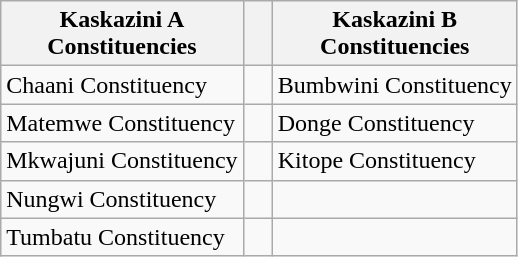<table class="wikitable" border=3>
<tr>
<th>Kaskazini A<br>Constituencies</th>
<th>   <br>   </th>
<th>Kaskazini B<br>Constituencies</th>
</tr>
<tr>
<td>Chaani Constituency</td>
<td>   </td>
<td>Bumbwini Constituency</td>
</tr>
<tr>
<td>Matemwe Constituency</td>
<td>   </td>
<td>Donge Constituency</td>
</tr>
<tr>
<td>Mkwajuni Constituency</td>
<td>   </td>
<td>Kitope Constituency</td>
</tr>
<tr>
<td>Nungwi Constituency</td>
<td>   </td>
<td>   </td>
</tr>
<tr>
<td>Tumbatu Constituency</td>
<td>   </td>
<td>   </td>
</tr>
</table>
